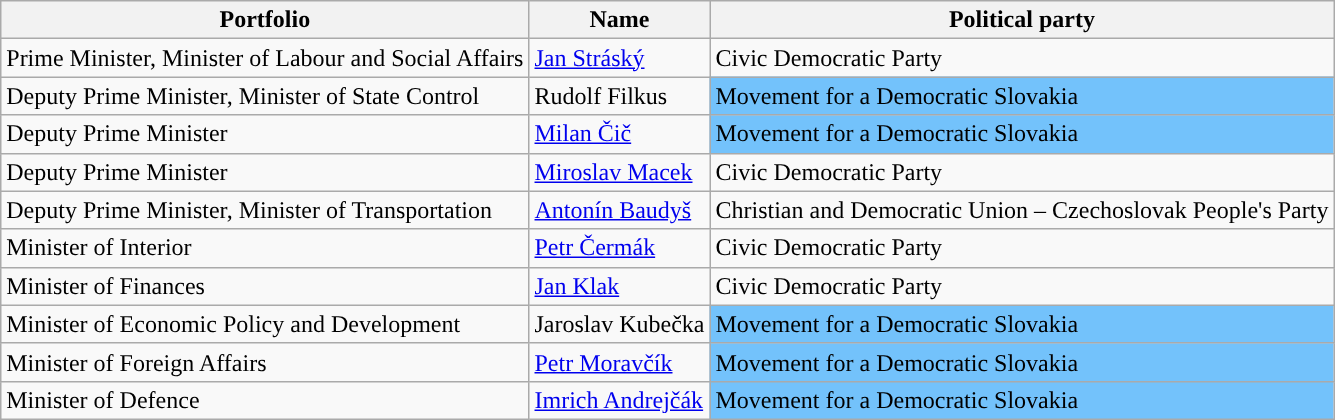<table class="wikitable">
<tr>
<th>Portfolio</th>
<th>Name</th>
<th>Political party</th>
</tr>
<tr>
<td>Prime Minister, Minister of Labour and Social Affairs</td>
<td><a href='#'>Jan Stráský</a></td>
<td style="background-color:">Civic Democratic Party</td>
</tr>
<tr>
<td>Deputy Prime Minister, Minister of State Control</td>
<td>Rudolf Filkus</td>
<td style="background-color:#73C2FB">Movement for a Democratic Slovakia</td>
</tr>
<tr>
<td>Deputy Prime Minister</td>
<td><a href='#'>Milan Čič</a></td>
<td style="background-color:#73C2FB">Movement for a Democratic Slovakia</td>
</tr>
<tr>
<td>Deputy Prime Minister</td>
<td><a href='#'>Miroslav Macek</a></td>
<td style="background-color:">Civic Democratic Party</td>
</tr>
<tr>
<td>Deputy Prime Minister, Minister of Transportation</td>
<td><a href='#'>Antonín Baudyš</a></td>
<td style="background-color:">Christian and Democratic Union – Czechoslovak People's Party</td>
</tr>
<tr>
<td>Minister of Interior</td>
<td><a href='#'>Petr Čermák</a></td>
<td style="background-color:">Civic Democratic Party</td>
</tr>
<tr>
<td>Minister of Finances</td>
<td><a href='#'>Jan Klak</a></td>
<td style="background-color:">Civic Democratic Party</td>
</tr>
<tr>
<td>Minister of Economic Policy and Development</td>
<td>Jaroslav Kubečka</td>
<td style="background-color:#73C2FB">Movement for a Democratic Slovakia</td>
</tr>
<tr>
<td>Minister of Foreign Affairs</td>
<td><a href='#'>Petr Moravčík</a></td>
<td style="background-color:#73C2FB">Movement for a Democratic Slovakia</td>
</tr>
<tr>
<td>Minister of Defence</td>
<td><a href='#'>Imrich Andrejčák</a></td>
<td style="background-color:#73C2FB">Movement for a Democratic Slovakia</td>
</tr>
</table>
